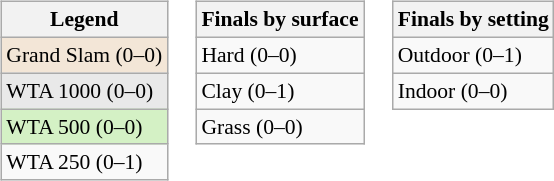<table>
<tr valign=top>
<td><br><table class="wikitable" style=font-size:90%>
<tr>
<th>Legend</th>
</tr>
<tr>
<td bgcolor="#f3e6d7">Grand Slam (0–0)</td>
</tr>
<tr>
<td bgcolor="#e9e9e9">WTA 1000 (0–0)</td>
</tr>
<tr>
<td bgcolor="#d4f1c5">WTA 500 (0–0)</td>
</tr>
<tr>
<td>WTA 250 (0–1)</td>
</tr>
</table>
</td>
<td><br><table class="wikitable" style=font-size:90%>
<tr>
<th>Finals by surface</th>
</tr>
<tr>
<td>Hard (0–0)</td>
</tr>
<tr>
<td>Clay (0–1)</td>
</tr>
<tr>
<td>Grass (0–0)</td>
</tr>
</table>
</td>
<td><br><table class="wikitable" style=font-size:90%>
<tr>
<th>Finals by setting</th>
</tr>
<tr>
<td>Outdoor (0–1)</td>
</tr>
<tr>
<td>Indoor (0–0)</td>
</tr>
</table>
</td>
</tr>
</table>
